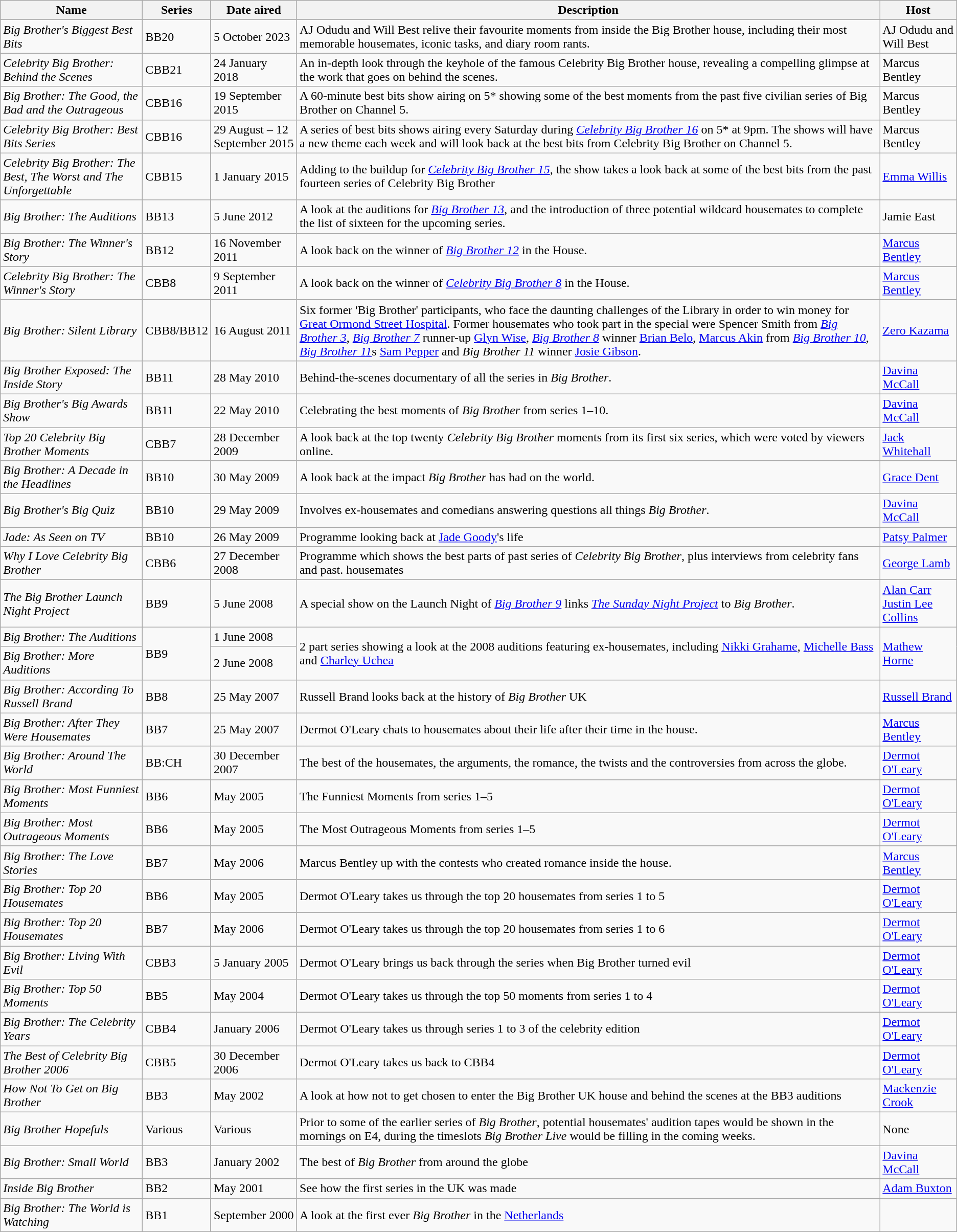<table class="wikitable">
<tr>
<th>Name</th>
<th>Series</th>
<th>Date aired</th>
<th>Description</th>
<th>Host</th>
</tr>
<tr>
<td><em>Big Brother's Biggest Best Bits</em></td>
<td>BB20</td>
<td>5 October 2023</td>
<td>AJ Odudu and Will Best relive their favourite moments from inside the Big Brother house, including their most memorable housemates, iconic tasks, and diary room rants.</td>
<td>AJ Odudu and Will Best</td>
</tr>
<tr>
<td><em>Celebrity Big Brother: Behind the Scenes</em></td>
<td>CBB21</td>
<td>24 January 2018</td>
<td>An in-depth look through the keyhole of the famous Celebrity Big Brother house, revealing a compelling glimpse at the work that goes on behind the scenes.</td>
<td>Marcus Bentley</td>
</tr>
<tr>
<td><em> Big Brother: The Good, the Bad and the Outrageous </em></td>
<td>CBB16</td>
<td>19 September 2015</td>
<td>A 60-minute best bits show airing on 5* showing some of the best moments from the past five civilian series of Big Brother on Channel 5.</td>
<td>Marcus Bentley</td>
</tr>
<tr>
<td><em>Celebrity Big Brother: Best Bits Series</em></td>
<td>CBB16</td>
<td>29 August – 12 September 2015</td>
<td>A series of best bits shows airing every Saturday during<em> <a href='#'>Celebrity Big Brother 16</a> </em>on 5* at 9pm. The shows will have a new theme each week and will look back at the best bits from Celebrity Big Brother on Channel 5.</td>
<td>Marcus Bentley</td>
</tr>
<tr>
<td><em>Celebrity Big Brother: The Best, The Worst and The Unforgettable</em></td>
<td>CBB15</td>
<td>1 January 2015</td>
<td>Adding to the buildup for <em><a href='#'>Celebrity Big Brother 15</a></em>, the show takes a look back at some of the best bits from the past fourteen series of Celebrity Big Brother</td>
<td><a href='#'>Emma Willis</a></td>
</tr>
<tr>
<td><em>Big Brother: The Auditions</em></td>
<td>BB13</td>
<td>5 June 2012</td>
<td>A look at the auditions for <em><a href='#'>Big Brother 13</a></em>, and the introduction of three potential wildcard housemates to complete the list of sixteen for the upcoming series.</td>
<td>Jamie East</td>
</tr>
<tr>
<td><em>Big Brother: The Winner's Story</em></td>
<td>BB12</td>
<td>16 November 2011</td>
<td>A look back on the winner of <em><a href='#'>Big Brother 12</a></em> in the House.</td>
<td><a href='#'>Marcus Bentley</a></td>
</tr>
<tr>
<td><em>Celebrity Big Brother: The Winner's Story</em></td>
<td>CBB8</td>
<td>9 September 2011</td>
<td>A look back on the winner of <em><a href='#'>Celebrity Big Brother 8</a></em> in the House.</td>
<td><a href='#'>Marcus Bentley</a></td>
</tr>
<tr>
<td><em>Big Brother: Silent Library</em></td>
<td>CBB8/BB12</td>
<td>16 August 2011</td>
<td>Six former 'Big Brother' participants, who face the daunting challenges of the Library in order to win money for <a href='#'>Great Ormond Street Hospital</a>. Former housemates who took part in the special were Spencer Smith from <em><a href='#'>Big Brother 3</a></em>, <em><a href='#'>Big Brother 7</a></em> runner-up <a href='#'>Glyn Wise</a>, <em><a href='#'>Big Brother 8</a></em> winner <a href='#'>Brian Belo</a>, <a href='#'>Marcus Akin</a> from <em><a href='#'>Big Brother 10</a></em>, <em><a href='#'>Big Brother 11</a></em>s <a href='#'>Sam Pepper</a> and <em>Big Brother 11</em> winner <a href='#'>Josie Gibson</a>.</td>
<td><a href='#'>Zero Kazama</a></td>
</tr>
<tr>
<td><em>Big Brother Exposed: The Inside Story</em></td>
<td>BB11</td>
<td>28 May 2010</td>
<td>Behind-the-scenes documentary of all the series in <em>Big Brother</em>.</td>
<td><a href='#'>Davina McCall</a></td>
</tr>
<tr>
<td><em>Big Brother's Big Awards Show</em></td>
<td>BB11</td>
<td>22 May 2010</td>
<td>Celebrating the best moments of <em>Big Brother</em> from series 1–10.</td>
<td><a href='#'>Davina McCall</a></td>
</tr>
<tr>
<td><em>Top 20 Celebrity Big Brother Moments</em></td>
<td>CBB7</td>
<td>28 December 2009</td>
<td>A look back at the top twenty <em>Celebrity Big Brother</em> moments from its first six series, which were voted by viewers online.</td>
<td><a href='#'>Jack Whitehall</a></td>
</tr>
<tr>
<td><em>Big Brother: A Decade in the Headlines</em></td>
<td>BB10</td>
<td>30 May 2009</td>
<td>A look back at the impact <em>Big Brother</em> has had on the world.</td>
<td><a href='#'>Grace Dent</a></td>
</tr>
<tr>
<td><em>Big Brother's Big Quiz</em></td>
<td>BB10</td>
<td>29 May 2009</td>
<td>Involves ex-housemates and comedians answering questions all things <em>Big Brother</em>.</td>
<td><a href='#'>Davina McCall</a></td>
</tr>
<tr>
<td><em>Jade: As Seen on TV</em></td>
<td>BB10</td>
<td>26 May 2009</td>
<td>Programme looking back at <a href='#'>Jade Goody</a>'s life</td>
<td><a href='#'>Patsy Palmer</a></td>
</tr>
<tr>
<td><em>Why I Love Celebrity Big Brother</em></td>
<td>CBB6</td>
<td>27 December 2008</td>
<td>Programme which shows the best parts of past series of <em>Celebrity Big Brother</em>, plus interviews from celebrity fans and past. housemates</td>
<td><a href='#'>George Lamb</a></td>
</tr>
<tr>
<td><em>The Big Brother Launch Night Project</em></td>
<td>BB9</td>
<td>5 June 2008</td>
<td>A special show on the Launch Night of <em><a href='#'>Big Brother 9</a></em> links <em><a href='#'>The Sunday Night Project</a></em> to <em>Big Brother</em>.</td>
<td><a href='#'>Alan Carr</a><br><a href='#'>Justin Lee Collins</a></td>
</tr>
<tr>
<td><em>Big Brother: The Auditions</em></td>
<td rowspan=2>BB9</td>
<td>1 June 2008</td>
<td rowspan=2>2 part series showing a look at the 2008 auditions featuring ex-housemates, including <a href='#'>Nikki Grahame</a>, <a href='#'>Michelle Bass</a> and <a href='#'>Charley Uchea</a></td>
<td rowspan=2><a href='#'>Mathew Horne</a></td>
</tr>
<tr>
<td><em>Big Brother: More Auditions</em></td>
<td>2 June 2008</td>
</tr>
<tr>
<td><em>Big Brother: According To Russell Brand</em></td>
<td>BB8</td>
<td>25 May 2007</td>
<td>Russell Brand looks back at the history of <em>Big Brother</em> UK</td>
<td><a href='#'>Russell Brand</a></td>
</tr>
<tr>
<td><em>Big Brother: After They Were Housemates</em></td>
<td>BB7</td>
<td>25 May 2007</td>
<td>Dermot O'Leary chats to housemates about their life after their time in the house.</td>
<td><a href='#'>Marcus Bentley</a></td>
</tr>
<tr>
<td><em>Big Brother: Around The World</em></td>
<td>BB:CH</td>
<td>30 December 2007</td>
<td>The best of the housemates, the arguments, the romance, the twists and the controversies from across the globe.</td>
<td><a href='#'>Dermot O'Leary</a></td>
</tr>
<tr>
<td><em>Big Brother: Most Funniest Moments</em></td>
<td>BB6</td>
<td>May 2005</td>
<td>The Funniest Moments from series 1–5</td>
<td><a href='#'>Dermot O'Leary</a></td>
</tr>
<tr>
<td><em>Big Brother: Most Outrageous Moments</em></td>
<td>BB6</td>
<td>May 2005</td>
<td>The Most Outrageous Moments from series 1–5</td>
<td><a href='#'>Dermot O'Leary</a></td>
</tr>
<tr>
<td><em>Big Brother: The Love Stories</em></td>
<td>BB7</td>
<td>May 2006</td>
<td>Marcus Bentley up with the contests who created romance inside the house.</td>
<td><a href='#'>Marcus Bentley</a></td>
</tr>
<tr>
<td><em>Big Brother: Top 20 Housemates</em></td>
<td>BB6</td>
<td>May 2005</td>
<td>Dermot O'Leary takes us through the top 20 housemates from series 1 to 5</td>
<td><a href='#'>Dermot O'Leary</a></td>
</tr>
<tr>
<td><em>Big Brother: Top 20 Housemates</em></td>
<td>BB7</td>
<td>May 2006</td>
<td>Dermot O'Leary takes us through the top 20 housemates from series 1 to 6</td>
<td><a href='#'>Dermot O'Leary</a></td>
</tr>
<tr>
<td><em>Big Brother: Living With Evil</em></td>
<td>CBB3</td>
<td>5 January 2005</td>
<td>Dermot O'Leary brings us back through the series when Big Brother turned evil</td>
<td><a href='#'>Dermot O'Leary</a></td>
</tr>
<tr>
<td><em>Big Brother: Top 50 Moments</em></td>
<td>BB5</td>
<td>May 2004</td>
<td>Dermot O'Leary takes us through the top 50 moments from series 1 to 4</td>
<td><a href='#'>Dermot O'Leary</a></td>
</tr>
<tr>
<td><em>Big Brother: The Celebrity Years</em></td>
<td>CBB4</td>
<td>January 2006</td>
<td>Dermot O'Leary takes us through series 1 to 3 of the celebrity edition</td>
<td><a href='#'>Dermot O'Leary</a></td>
</tr>
<tr>
<td><em>The Best of Celebrity Big Brother 2006</em></td>
<td>CBB5</td>
<td>30 December 2006</td>
<td>Dermot O'Leary takes us back to CBB4</td>
<td><a href='#'>Dermot O'Leary</a></td>
</tr>
<tr>
<td><em>How Not To Get on Big Brother</em></td>
<td>BB3</td>
<td>May 2002</td>
<td>A look at how not to get chosen to enter the Big Brother UK house and behind the scenes at the BB3 auditions</td>
<td><a href='#'>Mackenzie Crook</a></td>
</tr>
<tr>
<td><em>Big Brother Hopefuls</em></td>
<td>Various</td>
<td>Various</td>
<td>Prior to some of the earlier series of <em>Big Brother</em>, potential housemates' audition tapes would be shown in the mornings on E4, during the timeslots <em>Big Brother Live</em> would be filling in the coming weeks.</td>
<td>None</td>
</tr>
<tr>
<td><em>Big Brother: Small World</em></td>
<td>BB3</td>
<td>January 2002</td>
<td>The best of <em>Big Brother</em> from around the globe</td>
<td><a href='#'>Davina McCall</a></td>
</tr>
<tr>
<td><em>Inside Big Brother</em></td>
<td>BB2</td>
<td>May 2001</td>
<td>See how the first series in the UK was made</td>
<td><a href='#'>Adam Buxton</a></td>
</tr>
<tr>
<td><em>Big Brother: The World is Watching</em></td>
<td>BB1</td>
<td>September 2000</td>
<td>A look at the first ever <em>Big Brother</em> in the <a href='#'>Netherlands</a></td>
<td></td>
</tr>
</table>
